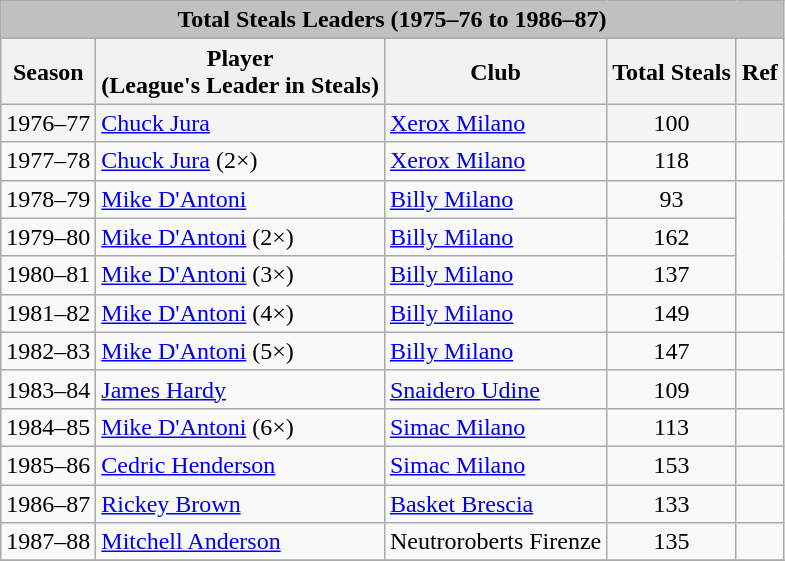<table class="wikitable" style="text-align: left;">
<tr>
<th colspan="5" style="text-align:center;background-color:silver;">Total Steals Leaders (1975–76 to 1986–87)</th>
</tr>
<tr>
<th>Season</th>
<th>Player<br>(League's Leader in Steals)</th>
<th>Club</th>
<th>Total Steals</th>
<th>Ref</th>
</tr>
<tr bgcolor="#F5F5F5">
<td align="center">1976–77</td>
<td> <a href='#'>Chuck Jura</a></td>
<td><a href='#'>Xerox Milano</a></td>
<td align="center">100</td>
<td></td>
</tr>
<tr>
<td align="center">1977–78</td>
<td> <a href='#'>Chuck Jura</a> (2×)</td>
<td><a href='#'>Xerox Milano</a></td>
<td align="center">118</td>
<td></td>
</tr>
<tr>
<td align="center">1978–79</td>
<td> <a href='#'>Mike D'Antoni</a></td>
<td><a href='#'>Billy Milano</a></td>
<td align="center">93</td>
</tr>
<tr>
<td align="center">1979–80</td>
<td> <a href='#'>Mike D'Antoni</a> (2×)</td>
<td><a href='#'>Billy Milano</a></td>
<td align="center">162</td>
</tr>
<tr>
<td align="center">1980–81</td>
<td> <a href='#'>Mike D'Antoni</a> (3×)</td>
<td><a href='#'>Billy Milano</a></td>
<td align="center">137</td>
</tr>
<tr>
<td align="center">1981–82</td>
<td> <a href='#'>Mike D'Antoni</a> (4×)</td>
<td><a href='#'>Billy Milano</a></td>
<td align="center">149</td>
<td></td>
</tr>
<tr>
<td align="center">1982–83</td>
<td> <a href='#'>Mike D'Antoni</a> (5×)</td>
<td><a href='#'>Billy Milano</a></td>
<td align="center">147</td>
<td></td>
</tr>
<tr>
<td align="center">1983–84</td>
<td> <a href='#'>James Hardy</a></td>
<td><a href='#'>Snaidero Udine</a></td>
<td align="center">109</td>
<td></td>
</tr>
<tr>
<td align="center">1984–85</td>
<td> <a href='#'>Mike D'Antoni</a> (6×)</td>
<td><a href='#'>Simac Milano</a></td>
<td align="center">113</td>
<td></td>
</tr>
<tr>
<td align="center">1985–86</td>
<td> <a href='#'>Cedric Henderson</a></td>
<td><a href='#'>Simac Milano</a></td>
<td align="center">153</td>
<td></td>
</tr>
<tr>
<td align="center">1986–87</td>
<td> <a href='#'>Rickey Brown</a></td>
<td><a href='#'>Basket Brescia</a></td>
<td align="center">133</td>
<td></td>
</tr>
<tr>
<td align="center">1987–88</td>
<td> <a href='#'>Mitchell Anderson</a></td>
<td>Neutroroberts Firenze</td>
<td align="center">135</td>
<td></td>
</tr>
<tr>
</tr>
</table>
